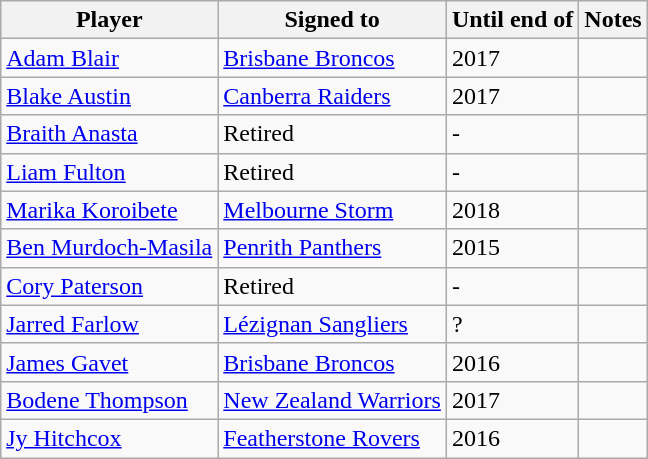<table class="wikitable">
<tr>
<th>Player</th>
<th>Signed to</th>
<th>Until end of</th>
<th>Notes</th>
</tr>
<tr>
<td><a href='#'>Adam Blair</a></td>
<td><a href='#'>Brisbane Broncos</a></td>
<td>2017</td>
<td></td>
</tr>
<tr>
<td><a href='#'>Blake Austin</a></td>
<td><a href='#'>Canberra Raiders</a></td>
<td>2017</td>
<td></td>
</tr>
<tr>
<td><a href='#'>Braith Anasta</a></td>
<td>Retired</td>
<td>-</td>
<td></td>
</tr>
<tr>
<td><a href='#'>Liam Fulton</a></td>
<td>Retired</td>
<td>-</td>
<td></td>
</tr>
<tr>
<td><a href='#'>Marika Koroibete</a></td>
<td><a href='#'>Melbourne Storm</a></td>
<td>2018</td>
<td></td>
</tr>
<tr>
<td><a href='#'>Ben Murdoch-Masila</a></td>
<td><a href='#'>Penrith Panthers</a></td>
<td>2015</td>
<td></td>
</tr>
<tr>
<td><a href='#'>Cory Paterson</a></td>
<td>Retired</td>
<td>-</td>
<td></td>
</tr>
<tr>
<td><a href='#'>Jarred Farlow</a></td>
<td><a href='#'>Lézignan Sangliers</a></td>
<td>?</td>
<td></td>
</tr>
<tr>
<td><a href='#'>James Gavet</a></td>
<td><a href='#'>Brisbane Broncos</a></td>
<td>2016</td>
<td></td>
</tr>
<tr>
<td><a href='#'>Bodene Thompson</a></td>
<td><a href='#'>New Zealand Warriors</a></td>
<td>2017</td>
<td></td>
</tr>
<tr>
<td><a href='#'>Jy Hitchcox</a></td>
<td><a href='#'>Featherstone Rovers</a></td>
<td>2016</td>
<td></td>
</tr>
</table>
